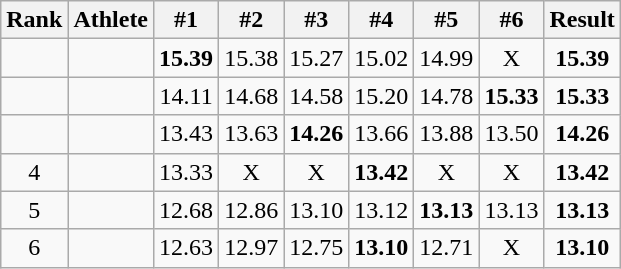<table class="wikitable sortable" style="text-align:center">
<tr>
<th>Rank</th>
<th>Athlete</th>
<th>#1</th>
<th>#2</th>
<th>#3</th>
<th>#4</th>
<th>#5</th>
<th>#6</th>
<th>Result</th>
</tr>
<tr>
<td></td>
<td align=left></td>
<td><strong>15.39</strong></td>
<td>15.38</td>
<td>15.27</td>
<td>15.02</td>
<td>14.99</td>
<td>X</td>
<td><strong>15.39</strong></td>
</tr>
<tr>
<td></td>
<td align=left></td>
<td>14.11</td>
<td>14.68</td>
<td>14.58</td>
<td>15.20</td>
<td>14.78</td>
<td><strong>15.33</strong></td>
<td><strong>15.33</strong></td>
</tr>
<tr>
<td></td>
<td align=left></td>
<td>13.43</td>
<td>13.63</td>
<td><strong>14.26</strong></td>
<td>13.66</td>
<td>13.88</td>
<td>13.50</td>
<td><strong>14.26</strong></td>
</tr>
<tr>
<td>4</td>
<td align=left></td>
<td>13.33</td>
<td>X</td>
<td>X</td>
<td><strong>13.42</strong></td>
<td>X</td>
<td>X</td>
<td><strong>13.42</strong></td>
</tr>
<tr>
<td>5</td>
<td align=left></td>
<td>12.68</td>
<td>12.86</td>
<td>13.10</td>
<td>13.12</td>
<td><strong>13.13</strong></td>
<td>13.13</td>
<td><strong>13.13</strong></td>
</tr>
<tr>
<td>6</td>
<td align=left></td>
<td>12.63</td>
<td>12.97</td>
<td>12.75</td>
<td><strong>13.10</strong></td>
<td>12.71</td>
<td>X</td>
<td><strong>13.10</strong></td>
</tr>
</table>
